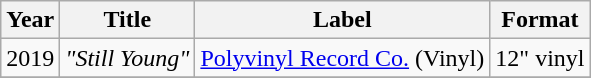<table class="wikitable">
<tr>
<th>Year</th>
<th>Title</th>
<th>Label</th>
<th>Format</th>
</tr>
<tr>
<td>2019</td>
<td><em>"Still Young"</em></td>
<td><a href='#'>Polyvinyl Record Co.</a> (Vinyl)</td>
<td>12" vinyl</td>
</tr>
<tr>
</tr>
</table>
